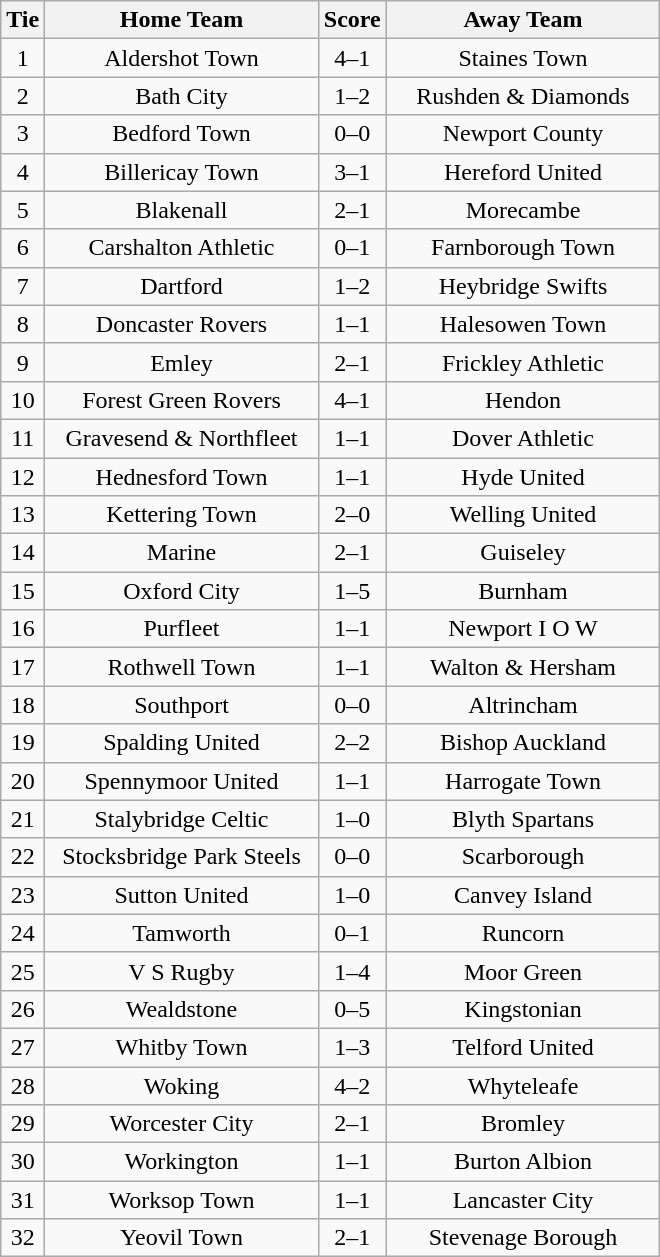<table class="wikitable" style="text-align:center;">
<tr>
<th width=20>Tie</th>
<th width=175>Home Team</th>
<th width=20>Score</th>
<th width=175>Away Team</th>
</tr>
<tr>
<td>1</td>
<td>Aldershot Town</td>
<td>4–1</td>
<td>Staines Town</td>
</tr>
<tr>
<td>2</td>
<td>Bath City</td>
<td>1–2</td>
<td>Rushden & Diamonds</td>
</tr>
<tr>
<td>3</td>
<td>Bedford Town</td>
<td>0–0</td>
<td>Newport County</td>
</tr>
<tr>
<td>4</td>
<td>Billericay Town</td>
<td>3–1</td>
<td>Hereford United</td>
</tr>
<tr>
<td>5</td>
<td>Blakenall</td>
<td>2–1</td>
<td>Morecambe</td>
</tr>
<tr>
<td>6</td>
<td>Carshalton Athletic</td>
<td>0–1</td>
<td>Farnborough Town</td>
</tr>
<tr>
<td>7</td>
<td>Dartford</td>
<td>1–2</td>
<td>Heybridge Swifts</td>
</tr>
<tr>
<td>8</td>
<td>Doncaster Rovers</td>
<td>1–1</td>
<td>Halesowen Town</td>
</tr>
<tr>
<td>9</td>
<td>Emley</td>
<td>2–1</td>
<td>Frickley Athletic</td>
</tr>
<tr>
<td>10</td>
<td>Forest Green Rovers</td>
<td>4–1</td>
<td>Hendon</td>
</tr>
<tr>
<td>11</td>
<td>Gravesend & Northfleet</td>
<td>1–1</td>
<td>Dover Athletic</td>
</tr>
<tr>
<td>12</td>
<td>Hednesford Town</td>
<td>1–1</td>
<td>Hyde United</td>
</tr>
<tr>
<td>13</td>
<td>Kettering Town</td>
<td>2–0</td>
<td>Welling United</td>
</tr>
<tr>
<td>14</td>
<td>Marine</td>
<td>2–1</td>
<td>Guiseley</td>
</tr>
<tr>
<td>15</td>
<td>Oxford City</td>
<td>1–5</td>
<td>Burnham</td>
</tr>
<tr>
<td>16</td>
<td>Purfleet</td>
<td>1–1</td>
<td>Newport I O W</td>
</tr>
<tr>
<td>17</td>
<td>Rothwell Town</td>
<td>1–1</td>
<td>Walton & Hersham</td>
</tr>
<tr>
<td>18</td>
<td>Southport</td>
<td>0–0</td>
<td>Altrincham</td>
</tr>
<tr>
<td>19</td>
<td>Spalding United</td>
<td>2–2</td>
<td>Bishop Auckland</td>
</tr>
<tr>
<td>20</td>
<td>Spennymoor United</td>
<td>1–1</td>
<td>Harrogate Town</td>
</tr>
<tr>
<td>21</td>
<td>Stalybridge Celtic</td>
<td>1–0</td>
<td>Blyth Spartans</td>
</tr>
<tr>
<td>22</td>
<td>Stocksbridge Park Steels</td>
<td>0–0</td>
<td>Scarborough</td>
</tr>
<tr>
<td>23</td>
<td>Sutton United</td>
<td>1–0</td>
<td>Canvey Island</td>
</tr>
<tr>
<td>24</td>
<td>Tamworth</td>
<td>0–1</td>
<td>Runcorn</td>
</tr>
<tr>
<td>25</td>
<td>V S Rugby</td>
<td>1–4</td>
<td>Moor Green</td>
</tr>
<tr>
<td>26</td>
<td>Wealdstone</td>
<td>0–5</td>
<td>Kingstonian</td>
</tr>
<tr>
<td>27</td>
<td>Whitby Town</td>
<td>1–3</td>
<td>Telford United</td>
</tr>
<tr>
<td>28</td>
<td>Woking</td>
<td>4–2</td>
<td>Whyteleafe</td>
</tr>
<tr>
<td>29</td>
<td>Worcester City</td>
<td>2–1</td>
<td>Bromley</td>
</tr>
<tr>
<td>30</td>
<td>Workington</td>
<td>1–1</td>
<td>Burton Albion</td>
</tr>
<tr>
<td>31</td>
<td>Worksop Town</td>
<td>1–1</td>
<td>Lancaster City</td>
</tr>
<tr>
<td>32</td>
<td>Yeovil Town</td>
<td>2–1</td>
<td>Stevenage Borough</td>
</tr>
</table>
